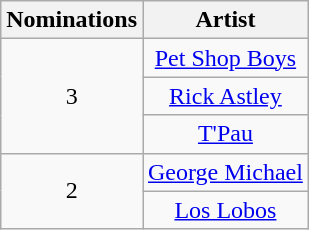<table class="wikitable" rowspan="2" style="text-align:center;">
<tr>
<th scope="col" style="width:55px;">Nominations</th>
<th scope="col" style="text-align:center;">Artist</th>
</tr>
<tr>
<td rowspan="3">3</td>
<td><a href='#'>Pet Shop Boys</a></td>
</tr>
<tr>
<td><a href='#'>Rick Astley</a></td>
</tr>
<tr>
<td><a href='#'>T'Pau</a></td>
</tr>
<tr>
<td rowspan="2">2</td>
<td><a href='#'>George Michael</a></td>
</tr>
<tr>
<td><a href='#'>Los Lobos</a></td>
</tr>
</table>
